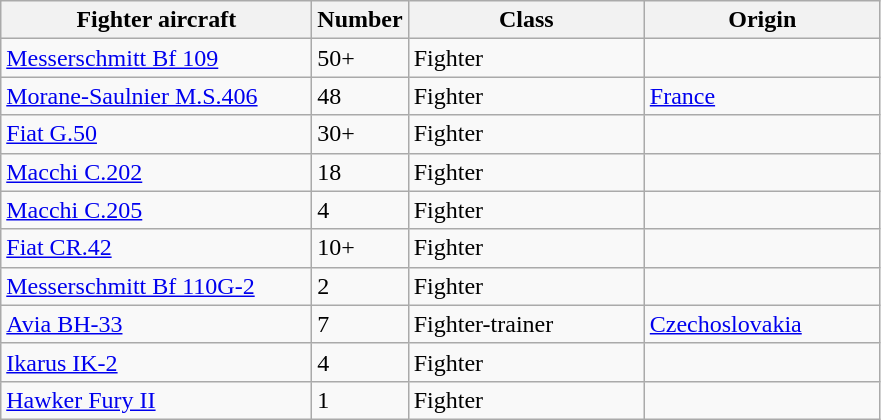<table class="wikitable sortable">
<tr>
<th width="200pt">Fighter aircraft</th>
<th width="50pt">Number</th>
<th width="150pt">Class</th>
<th width="150pt">Origin</th>
</tr>
<tr>
<td><a href='#'>Messerschmitt Bf 109</a></td>
<td>50+</td>
<td>Fighter</td>
<td></td>
</tr>
<tr>
<td><a href='#'>Morane-Saulnier M.S.406</a></td>
<td>48</td>
<td>Fighter</td>
<td> <a href='#'>France</a></td>
</tr>
<tr>
<td><a href='#'>Fiat G.50</a></td>
<td>30+</td>
<td>Fighter</td>
<td></td>
</tr>
<tr>
<td><a href='#'>Macchi C.202</a></td>
<td>18</td>
<td>Fighter</td>
<td></td>
</tr>
<tr>
<td><a href='#'>Macchi C.205</a></td>
<td>4</td>
<td>Fighter</td>
<td></td>
</tr>
<tr>
<td><a href='#'>Fiat CR.42</a></td>
<td>10+</td>
<td>Fighter</td>
<td></td>
</tr>
<tr>
<td><a href='#'>Messerschmitt Bf 110G-2</a></td>
<td>2</td>
<td>Fighter</td>
<td></td>
</tr>
<tr>
<td><a href='#'>Avia BH-33</a></td>
<td>7</td>
<td>Fighter-trainer</td>
<td> <a href='#'>Czechoslovakia</a></td>
</tr>
<tr>
<td><a href='#'>Ikarus IK-2</a></td>
<td>4</td>
<td>Fighter</td>
<td></td>
</tr>
<tr>
<td><a href='#'>Hawker Fury II</a></td>
<td>1</td>
<td>Fighter</td>
<td></td>
</tr>
</table>
